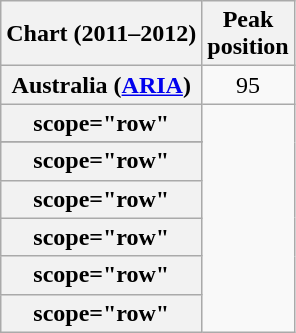<table class="wikitable sortable plainrowheaders" style="text-align:center;">
<tr>
<th scope="col">Chart (2011–2012)</th>
<th scope="col">Peak<br>position</th>
</tr>
<tr>
<th scope="row">Australia (<a href='#'>ARIA</a>)</th>
<td align="center">95</td>
</tr>
<tr>
<th>scope="row"</th>
</tr>
<tr>
</tr>
<tr>
<th>scope="row"</th>
</tr>
<tr>
<th>scope="row"</th>
</tr>
<tr>
<th>scope="row"</th>
</tr>
<tr>
<th>scope="row"</th>
</tr>
<tr>
<th>scope="row"</th>
</tr>
</table>
